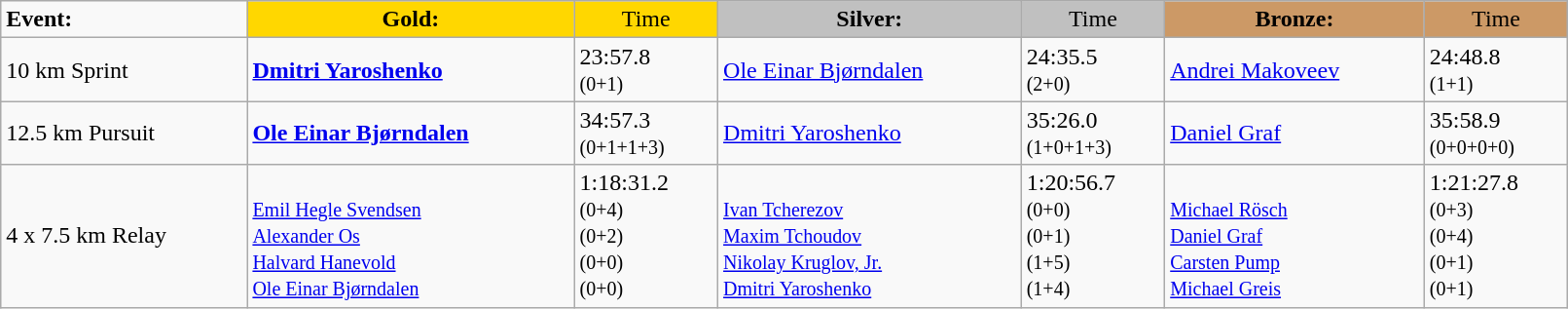<table class="wikitable" width=85%>
<tr>
<td><strong>Event:</strong></td>
<td style="text-align:center;background-color:gold;"><strong>Gold:</strong></td>
<td style="text-align:center;background-color:gold;">Time</td>
<td style="text-align:center;background-color:silver;"><strong>Silver:</strong></td>
<td style="text-align:center;background-color:silver;">Time</td>
<td style="text-align:center;background-color:#CC9966;"><strong>Bronze:</strong></td>
<td style="text-align:center;background-color:#CC9966;">Time</td>
</tr>
<tr>
<td>10 km Sprint<br></td>
<td><strong><a href='#'>Dmitri Yaroshenko</a></strong><br><small></small></td>
<td>23:57.8<br><small>(0+1)</small></td>
<td><a href='#'>Ole Einar Bjørndalen</a><br><small></small></td>
<td>24:35.5<br><small>(2+0)</small></td>
<td><a href='#'>Andrei Makoveev</a><br><small></small></td>
<td>24:48.8<br><small>(1+1)</small></td>
</tr>
<tr>
<td>12.5 km Pursuit<br></td>
<td><strong><a href='#'>Ole Einar Bjørndalen</a></strong><br><small></small></td>
<td>34:57.3<br><small>(0+1+1+3)</small></td>
<td><a href='#'>Dmitri Yaroshenko</a><br><small></small></td>
<td>35:26.0<br><small>(1+0+1+3)</small></td>
<td><a href='#'>Daniel Graf</a><br><small></small></td>
<td>35:58.9<br><small>(0+0+0+0)</small></td>
</tr>
<tr>
<td>4 x 7.5 km Relay<br></td>
<td><strong></strong> <br><small><a href='#'>Emil Hegle Svendsen</a><br><a href='#'>Alexander Os</a><br><a href='#'>Halvard Hanevold</a><br><a href='#'>Ole Einar Bjørndalen</a></small></td>
<td>1:18:31.2<br><small>(0+4)<br>(0+2)<br>(0+0)<br>(0+0)</small></td>
<td>  <br><small><a href='#'>Ivan Tcherezov</a><br><a href='#'>Maxim Tchoudov</a><br><a href='#'>Nikolay Kruglov, Jr.</a><br><a href='#'>Dmitri Yaroshenko</a></small></td>
<td>1:20:56.7<br><small>(0+0)<br>(0+1)<br>(1+5)<br>(1+4)</small></td>
<td> <br><small><a href='#'>Michael Rösch</a><br><a href='#'>Daniel Graf</a><br><a href='#'>Carsten Pump</a><br><a href='#'>Michael Greis</a></small></td>
<td>1:21:27.8<br><small>(0+3)<br>(0+4)<br>(0+1)<br>(0+1)</small></td>
</tr>
</table>
